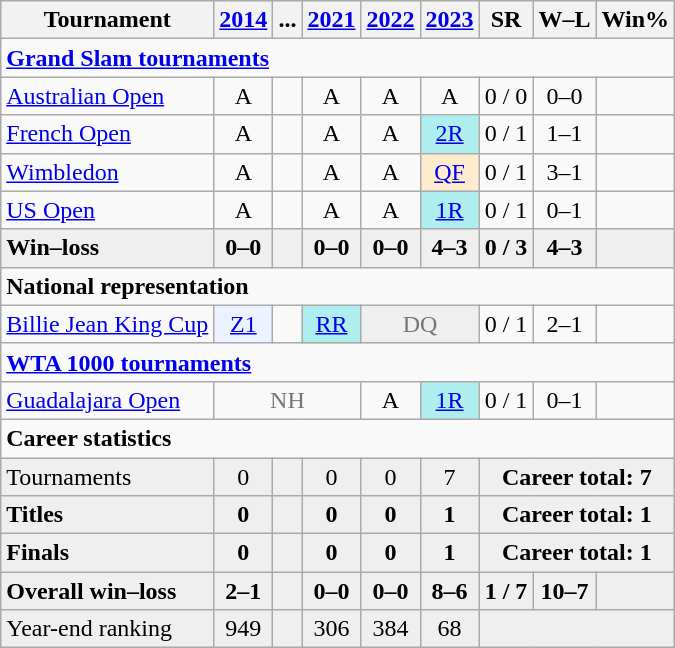<table class="wikitable" style="text-align:center">
<tr>
<th>Tournament</th>
<th><a href='#'>2014</a></th>
<th>...</th>
<th><a href='#'>2021</a></th>
<th><a href='#'>2022</a></th>
<th><a href='#'>2023</a></th>
<th>SR</th>
<th>W–L</th>
<th>Win%</th>
</tr>
<tr>
<td colspan="9" style=text-align:left><strong><a href='#'>Grand Slam tournaments</a></strong></td>
</tr>
<tr>
<td align="left"><a href='#'>Australian Open</a></td>
<td>A</td>
<td></td>
<td>A</td>
<td>A</td>
<td>A</td>
<td>0 / 0</td>
<td>0–0</td>
<td></td>
</tr>
<tr>
<td align="left"><a href='#'>French Open</a></td>
<td>A</td>
<td></td>
<td>A</td>
<td>A</td>
<td bgcolor="afeeee"><a href='#'>2R</a></td>
<td>0 / 1</td>
<td>1–1</td>
<td></td>
</tr>
<tr>
<td align="left"><a href='#'>Wimbledon</a></td>
<td>A</td>
<td></td>
<td>A</td>
<td>A</td>
<td bgcolor="ffebcd"><a href='#'>QF</a></td>
<td>0 / 1</td>
<td>3–1</td>
<td></td>
</tr>
<tr>
<td align="left"><a href='#'>US Open</a></td>
<td>A</td>
<td></td>
<td>A</td>
<td>A</td>
<td bgcolor="afeeee"><a href='#'>1R</a></td>
<td>0 / 1</td>
<td>0–1</td>
<td></td>
</tr>
<tr style="background:#efefef;font-weight:bold">
<td align="left">Win–loss</td>
<td>0–0</td>
<td></td>
<td>0–0</td>
<td>0–0</td>
<td>4–3</td>
<td>0 / 3</td>
<td>4–3</td>
<td></td>
</tr>
<tr>
<td colspan="9" style=text-align:left><strong>National representation</strong></td>
</tr>
<tr>
<td style=text-align:left><a href='#'>Billie Jean King Cup</a></td>
<td bgcolor=ecf2ff><a href='#'>Z1</a></td>
<td></td>
<td bgcolor=afeeee><a href='#'>RR</a></td>
<td colspan="2" style=background:#efefef;color:#767676>DQ</td>
<td>0 / 1</td>
<td>2–1</td>
<td></td>
</tr>
<tr>
<td colspan="9" style=text-align:left><strong><a href='#'>WTA 1000 tournaments</a></strong></td>
</tr>
<tr>
<td style=text-align:left><a href='#'>Guadalajara Open</a></td>
<td colspan="3" style=color:#767676>NH</td>
<td>A</td>
<td bgcolor=afeeee><a href='#'>1R</a></td>
<td>0 / 1</td>
<td>0–1</td>
<td></td>
</tr>
<tr>
<td colspan="9" align=left><strong>Career statistics</strong></td>
</tr>
<tr bgcolor=efefef>
<td style=text-align:left>Tournaments</td>
<td>0</td>
<td></td>
<td>0</td>
<td>0</td>
<td>7</td>
<td colspan="3"><strong>Career total: 7</strong></td>
</tr>
<tr style="background:#efefef;font-weight:bold">
<td style=text-align:left>Titles</td>
<td>0</td>
<td></td>
<td>0</td>
<td>0</td>
<td>1</td>
<td colspan="3">Career total: 1</td>
</tr>
<tr style="background:#efefef;font-weight:bold">
<td style=text-align:left>Finals</td>
<td>0</td>
<td></td>
<td>0</td>
<td>0</td>
<td>1</td>
<td colspan="3">Career total: 1</td>
</tr>
<tr style="background:#efefef;font-weight:bold">
<td style=text-align:left>Overall win–loss</td>
<td>2–1</td>
<td></td>
<td>0–0</td>
<td>0–0</td>
<td>8–6</td>
<td>1 / 7</td>
<td>10–7</td>
<td></td>
</tr>
<tr bgcolor=efefef>
<td style=text-align:left>Year-end ranking</td>
<td>949</td>
<td></td>
<td>306</td>
<td>384</td>
<td>68</td>
<td colspan="3"></td>
</tr>
</table>
